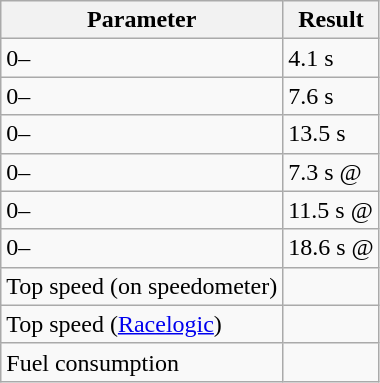<table class="wikitable">
<tr>
<th>Parameter</th>
<th>Result</th>
</tr>
<tr>
<td>0–</td>
<td>4.1 s</td>
</tr>
<tr>
<td>0–</td>
<td>7.6 s</td>
</tr>
<tr>
<td>0–</td>
<td>13.5 s</td>
</tr>
<tr>
<td>0–</td>
<td>7.3 s @ </td>
</tr>
<tr>
<td>0–</td>
<td>11.5 s @ </td>
</tr>
<tr>
<td>0–</td>
<td>18.6 s @ </td>
</tr>
<tr>
<td>Top speed (on speedometer)</td>
<td></td>
</tr>
<tr>
<td>Top speed (<a href='#'>Racelogic</a>)</td>
<td></td>
</tr>
<tr>
<td>Fuel consumption</td>
<td></td>
</tr>
</table>
